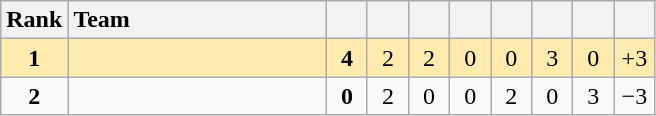<table class="wikitable" style="text-align:center">
<tr>
<th width=30>Rank</th>
<th width=165 style="text-align:left">Team</th>
<th width=20></th>
<th width=20></th>
<th width=20></th>
<th width=20></th>
<th width=20></th>
<th width=20></th>
<th width=20></th>
<th width=20></th>
</tr>
<tr bgcolor="#ffebad">
<td><strong>1</strong></td>
<td align="left"></td>
<td><strong>4</strong></td>
<td>2</td>
<td>2</td>
<td>0</td>
<td>0</td>
<td>3</td>
<td>0</td>
<td>+3</td>
</tr>
<tr>
<td><strong>2</strong></td>
<td align="left"></td>
<td><strong>0</strong></td>
<td>2</td>
<td>0</td>
<td>0</td>
<td>2</td>
<td>0</td>
<td>3</td>
<td>−3</td>
</tr>
</table>
